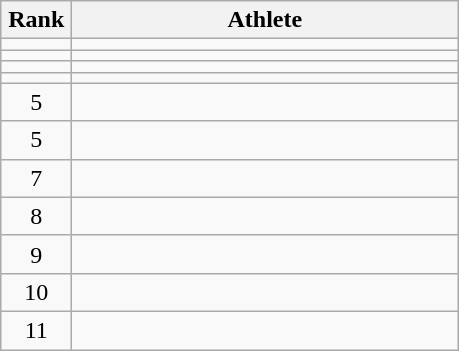<table class="wikitable" style="text-align: center;">
<tr>
<th width=40>Rank</th>
<th width=250>Athlete</th>
</tr>
<tr>
<td></td>
<td align="left"></td>
</tr>
<tr>
<td></td>
<td align="left"></td>
</tr>
<tr>
<td></td>
<td align="left"></td>
</tr>
<tr>
<td></td>
<td align="left"></td>
</tr>
<tr>
<td>5</td>
<td align="left"></td>
</tr>
<tr>
<td>5</td>
<td align="left"></td>
</tr>
<tr>
<td>7</td>
<td align="left"></td>
</tr>
<tr>
<td>8</td>
<td align="left"></td>
</tr>
<tr>
<td>9</td>
<td align="left"></td>
</tr>
<tr>
<td>10</td>
<td align="left"></td>
</tr>
<tr>
<td>11</td>
<td align="left"></td>
</tr>
</table>
